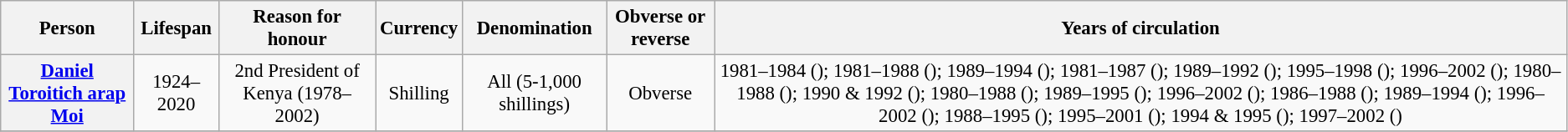<table class="wikitable" style="font-size:95%; text-align:center;">
<tr>
<th>Person</th>
<th>Lifespan</th>
<th>Reason for honour</th>
<th>Currency</th>
<th>Denomination</th>
<th>Obverse or reverse</th>
<th>Years of circulation</th>
</tr>
<tr>
<th><a href='#'>Daniel Toroitich arap Moi</a></th>
<td>1924–2020</td>
<td>2nd President of Kenya (1978–2002)</td>
<td>Shilling</td>
<td>All (5-1,000 shillings)</td>
<td>Obverse</td>
<td>1981–1984 (); 1981–1988 (); 1989–1994 (); 1981–1987 (); 1989–1992 (); 1995–1998 (); 1996–2002 (); 1980–1988 (); 1990 & 1992 (); 1980–1988 (); 1989–1995 (); 1996–2002 (); 1986–1988 (); 1989–1994 (); 1996–2002 (); 1988–1995 (); 1995–2001 (); 1994 & 1995 (); 1997–2002 ()</td>
</tr>
<tr>
</tr>
</table>
